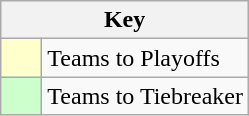<table class="wikitable" style="text-align: center;">
<tr>
<th colspan=2>Key</th>
</tr>
<tr>
<td style="background:#ffffcc; width:20px;"></td>
<td align=left>Teams to Playoffs</td>
</tr>
<tr>
<td style="background:#ccffcc; width:20px;"></td>
<td align=left>Teams to Tiebreaker</td>
</tr>
</table>
